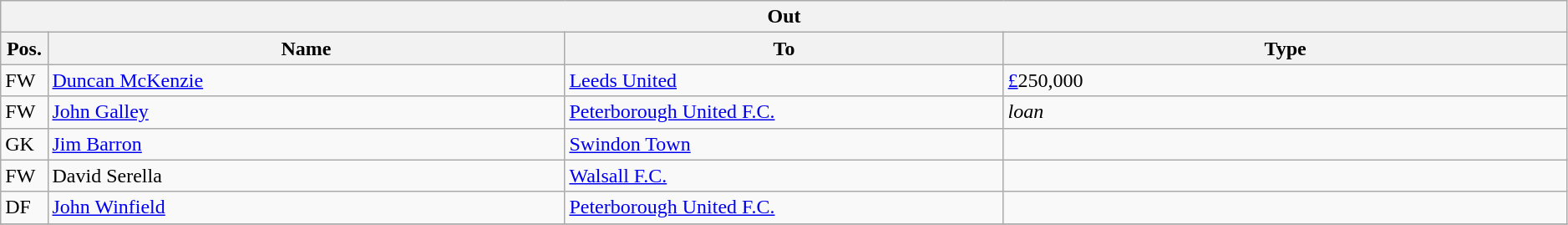<table class="wikitable" style="font-size:100%;width:99%;">
<tr>
<th colspan="4">Out</th>
</tr>
<tr>
<th width=3%>Pos.</th>
<th width=33%>Name</th>
<th width=28%>To</th>
<th width=36%>Type</th>
</tr>
<tr>
<td>FW</td>
<td><a href='#'>Duncan McKenzie</a></td>
<td><a href='#'>Leeds United</a></td>
<td><a href='#'>£</a>250,000</td>
</tr>
<tr>
<td>FW</td>
<td><a href='#'>John Galley</a></td>
<td><a href='#'>Peterborough United F.C.</a></td>
<td><em>loan</em></td>
</tr>
<tr>
<td>GK</td>
<td><a href='#'>Jim Barron</a></td>
<td><a href='#'>Swindon Town</a></td>
<td></td>
</tr>
<tr>
<td>FW</td>
<td>David Serella</td>
<td><a href='#'>Walsall F.C.</a></td>
<td></td>
</tr>
<tr>
<td>DF</td>
<td><a href='#'>John Winfield</a></td>
<td><a href='#'>Peterborough United F.C.</a></td>
<td></td>
</tr>
<tr>
</tr>
</table>
